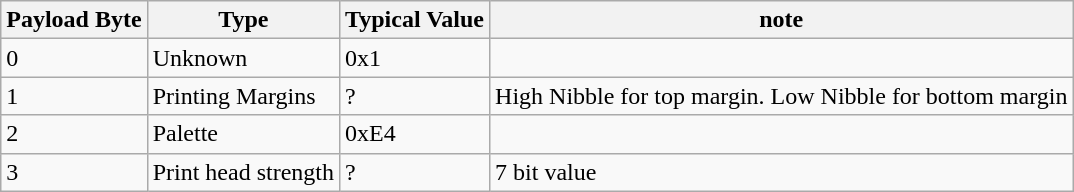<table class="wikitable">
<tr>
<th>Payload Byte</th>
<th>Type</th>
<th>Typical Value</th>
<th>note</th>
</tr>
<tr>
<td>0</td>
<td>Unknown</td>
<td>0x1</td>
<td></td>
</tr>
<tr>
<td>1</td>
<td>Printing Margins</td>
<td>?</td>
<td>High Nibble for top margin. Low Nibble for bottom margin</td>
</tr>
<tr>
<td>2</td>
<td>Palette</td>
<td>0xE4</td>
<td></td>
</tr>
<tr>
<td>3</td>
<td>Print head strength</td>
<td>?</td>
<td>7 bit value</td>
</tr>
</table>
